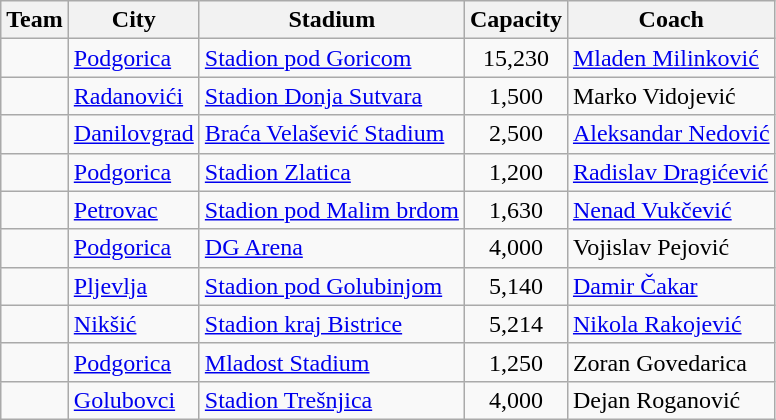<table class="wikitable sortable">
<tr>
<th>Team</th>
<th>City</th>
<th>Stadium</th>
<th>Capacity</th>
<th>Coach</th>
</tr>
<tr>
<td></td>
<td><a href='#'>Podgorica</a></td>
<td><a href='#'>Stadion pod Goricom</a></td>
<td style="text-align:center;">15,230</td>
<td> <a href='#'>Mladen Milinković</a></td>
</tr>
<tr>
<td></td>
<td><a href='#'>Radanovići</a></td>
<td><a href='#'>Stadion Donja Sutvara</a></td>
<td style="text-align:center;">1,500</td>
<td> Marko Vidojević</td>
</tr>
<tr>
<td></td>
<td><a href='#'>Danilovgrad</a></td>
<td><a href='#'>Braća Velašević Stadium</a></td>
<td style="text-align:center;">2,500</td>
<td> <a href='#'>Aleksandar Nedović</a></td>
</tr>
<tr>
<td></td>
<td><a href='#'>Podgorica</a></td>
<td><a href='#'>Stadion Zlatica</a></td>
<td style="text-align:center;">1,200</td>
<td> <a href='#'>Radislav Dragićević</a></td>
</tr>
<tr>
<td></td>
<td><a href='#'>Petrovac</a></td>
<td><a href='#'>Stadion pod Malim brdom</a></td>
<td style="text-align:center;">1,630</td>
<td> <a href='#'>Nenad Vukčević</a></td>
</tr>
<tr>
<td></td>
<td><a href='#'>Podgorica</a></td>
<td><a href='#'>DG Arena</a></td>
<td style="text-align:center;">4,000</td>
<td> Vojislav Pejović</td>
</tr>
<tr>
<td></td>
<td><a href='#'>Pljevlja</a></td>
<td><a href='#'>Stadion pod Golubinjom</a></td>
<td style="text-align:center;">5,140</td>
<td> <a href='#'>Damir Čakar</a></td>
</tr>
<tr>
<td></td>
<td><a href='#'>Nikšić</a></td>
<td><a href='#'>Stadion kraj Bistrice</a></td>
<td style="text-align:center;">5,214</td>
<td> <a href='#'>Nikola Rakojević</a></td>
</tr>
<tr>
<td></td>
<td><a href='#'>Podgorica</a></td>
<td><a href='#'>Mladost Stadium</a></td>
<td style="text-align:center;">1,250</td>
<td> Zoran Govedarica</td>
</tr>
<tr>
<td></td>
<td><a href='#'>Golubovci</a></td>
<td><a href='#'>Stadion Trešnjica</a></td>
<td style="text-align:center;">4,000</td>
<td> Dejan Roganović</td>
</tr>
</table>
